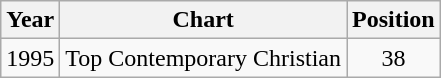<table class="wikitable">
<tr>
<th>Year</th>
<th>Chart</th>
<th>Position</th>
</tr>
<tr>
<td>1995</td>
<td>Top Contemporary Christian</td>
<td style="text-align:center;">38</td>
</tr>
</table>
